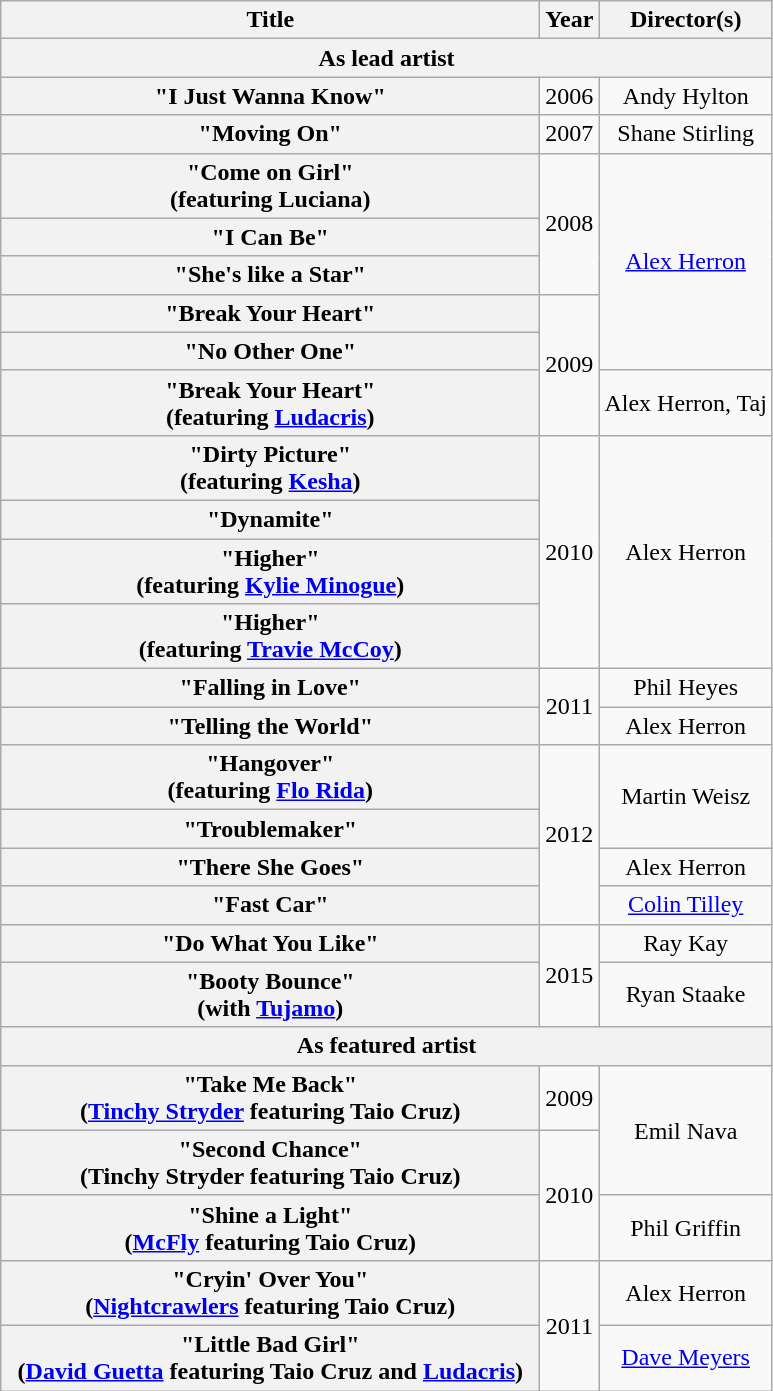<table class="wikitable plainrowheaders" style="text-align:center;">
<tr>
<th scope="col" style="width:22em;">Title</th>
<th scope="col" style="width:1em;">Year</th>
<th scope="col">Director(s)</th>
</tr>
<tr>
<th colspan="3" scope="col">As lead artist</th>
</tr>
<tr>
<th scope="row">"I Just Wanna Know"</th>
<td>2006</td>
<td>Andy Hylton</td>
</tr>
<tr>
<th scope="row">"Moving On"</th>
<td>2007</td>
<td>Shane Stirling</td>
</tr>
<tr>
<th scope="row">"Come on Girl"<br><span>(featuring Luciana)</span></th>
<td rowspan="3">2008</td>
<td rowspan="5"><a href='#'>Alex Herron</a></td>
</tr>
<tr>
<th scope="row">"I Can Be"</th>
</tr>
<tr>
<th scope="row">"She's like a Star"</th>
</tr>
<tr>
<th scope="row">"Break Your Heart"</th>
<td rowspan="3">2009</td>
</tr>
<tr>
<th scope="row">"No Other One"</th>
</tr>
<tr>
<th scope="row">"Break Your Heart"<br><span>(featuring <a href='#'>Ludacris</a>)</span></th>
<td>Alex Herron, Taj</td>
</tr>
<tr>
<th scope="row">"Dirty Picture"<br><span>(featuring <a href='#'>Kesha</a>)</span></th>
<td rowspan="4">2010</td>
<td rowspan="4">Alex Herron</td>
</tr>
<tr>
<th scope="row">"Dynamite"</th>
</tr>
<tr>
<th scope="row">"Higher"<br><span>(featuring <a href='#'>Kylie Minogue</a>)</span></th>
</tr>
<tr>
<th scope="row">"Higher"<br><span>(featuring <a href='#'>Travie McCoy</a>)</span></th>
</tr>
<tr>
<th scope="row">"Falling in Love"</th>
<td rowspan="2">2011</td>
<td>Phil Heyes</td>
</tr>
<tr>
<th scope="row">"Telling the World"</th>
<td>Alex Herron</td>
</tr>
<tr>
<th scope="row">"Hangover"<br><span>(featuring <a href='#'>Flo Rida</a>)</span></th>
<td rowspan="4">2012</td>
<td rowspan="2">Martin Weisz</td>
</tr>
<tr>
<th scope="row">"Troublemaker"</th>
</tr>
<tr>
<th scope="row">"There She Goes"</th>
<td>Alex Herron</td>
</tr>
<tr>
<th scope="row">"Fast Car"</th>
<td><a href='#'>Colin Tilley</a></td>
</tr>
<tr>
<th scope="row">"Do What You Like"</th>
<td rowspan="2">2015</td>
<td>Ray Kay</td>
</tr>
<tr>
<th scope="row">"Booty Bounce"<br><span>(with <a href='#'>Tujamo</a>)</span></th>
<td>Ryan Staake</td>
</tr>
<tr>
<th colspan="3" scope="col">As featured artist</th>
</tr>
<tr>
<th scope="row">"Take Me Back"<br><span>(<a href='#'>Tinchy Stryder</a> featuring Taio Cruz)</span></th>
<td>2009</td>
<td rowspan="2">Emil Nava</td>
</tr>
<tr>
<th scope="row">"Second Chance"<br><span>(Tinchy Stryder featuring Taio Cruz)</span></th>
<td rowspan="2">2010</td>
</tr>
<tr>
<th scope="row">"Shine a Light"<br><span>(<a href='#'>McFly</a> featuring Taio Cruz)</span></th>
<td>Phil Griffin</td>
</tr>
<tr>
<th scope="row">"Cryin' Over You"<br><span>(<a href='#'>Nightcrawlers</a> featuring Taio Cruz)</span></th>
<td rowspan="2">2011</td>
<td>Alex Herron</td>
</tr>
<tr>
<th scope="row">"Little Bad Girl"<br><span>(<a href='#'>David Guetta</a> featuring Taio Cruz and <a href='#'>Ludacris</a>)</span></th>
<td><a href='#'>Dave Meyers</a></td>
</tr>
</table>
